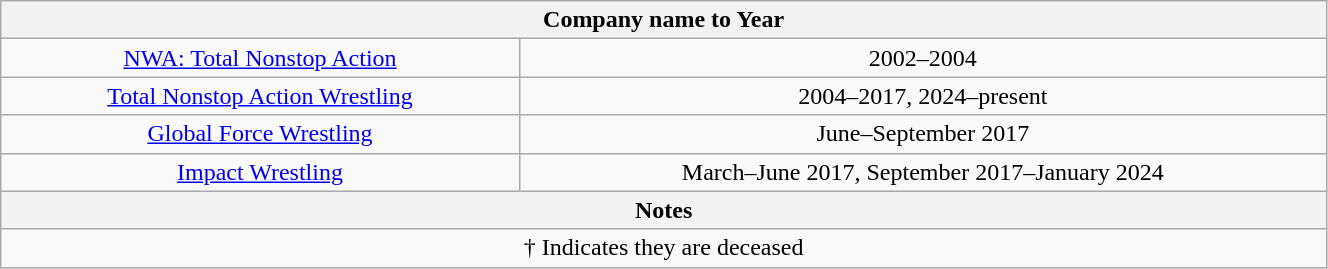<table class="wikitable" width="70%" style="text-align:center;">
<tr>
<th colspan="2">Company name to Year</th>
</tr>
<tr>
<td><a href='#'>NWA: Total Nonstop Action</a></td>
<td>2002–2004</td>
</tr>
<tr>
<td><a href='#'>Total Nonstop Action Wrestling</a></td>
<td>2004–2017, 2024–present</td>
</tr>
<tr>
<td><a href='#'>Global Force Wrestling</a></td>
<td>June–September 2017</td>
</tr>
<tr>
<td><a href='#'>Impact Wrestling</a></td>
<td>March–June 2017, September 2017–January 2024</td>
</tr>
<tr>
<th colspan="2">Notes</th>
</tr>
<tr>
<td colspan="2">† Indicates they are deceased</td>
</tr>
</table>
